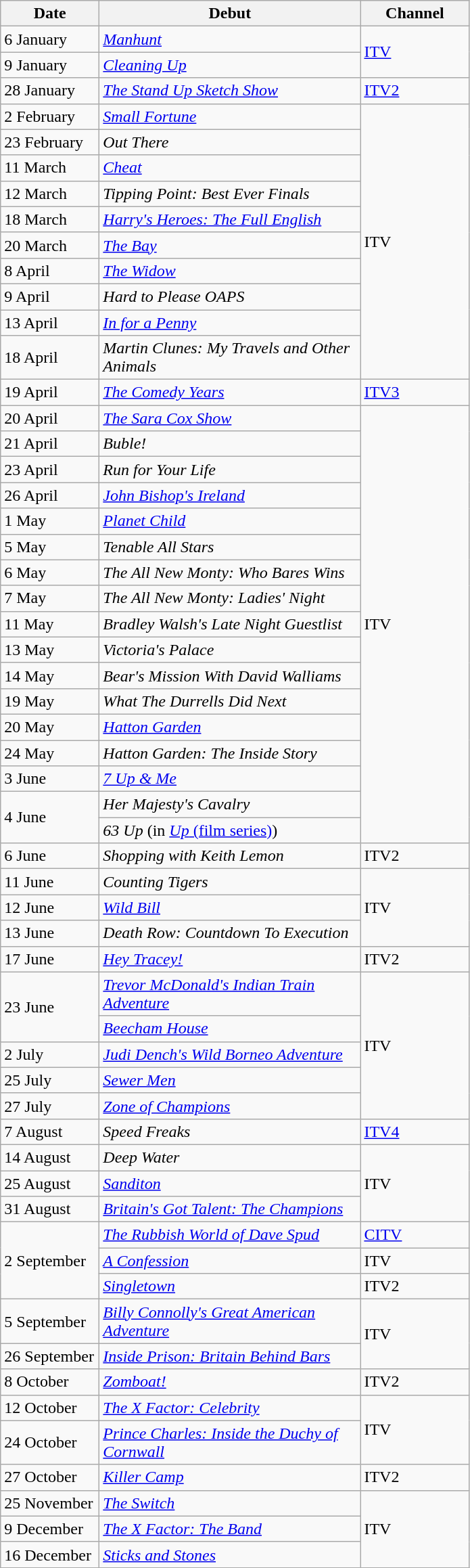<table class="wikitable">
<tr>
<th width=90>Date</th>
<th width=250>Debut</th>
<th width=100>Channel</th>
</tr>
<tr>
<td>6 January</td>
<td><em><a href='#'>Manhunt</a></em></td>
<td rowspan="2"><a href='#'>ITV</a></td>
</tr>
<tr>
<td>9 January</td>
<td><em><a href='#'>Cleaning Up</a></em></td>
</tr>
<tr>
<td>28 January</td>
<td><em><a href='#'>The Stand Up Sketch Show</a></em></td>
<td><a href='#'>ITV2</a></td>
</tr>
<tr>
<td>2 February</td>
<td><em><a href='#'>Small Fortune</a></em></td>
<td rowspan="10">ITV</td>
</tr>
<tr>
<td>23 February</td>
<td><em>Out There</em></td>
</tr>
<tr>
<td>11 March</td>
<td><em><a href='#'>Cheat</a></em></td>
</tr>
<tr>
<td>12 March</td>
<td><em>Tipping Point: Best Ever Finals</em></td>
</tr>
<tr>
<td>18 March</td>
<td><em><a href='#'>Harry's Heroes: The Full English</a></em></td>
</tr>
<tr>
<td>20 March</td>
<td><em><a href='#'>The Bay</a></em></td>
</tr>
<tr>
<td>8 April</td>
<td><em><a href='#'>The Widow</a></em></td>
</tr>
<tr>
<td>9 April</td>
<td><em>Hard to Please OAPS</em></td>
</tr>
<tr>
<td>13 April</td>
<td><em><a href='#'>In for a Penny</a></em></td>
</tr>
<tr>
<td>18 April</td>
<td><em>Martin Clunes: My Travels and Other Animals</em></td>
</tr>
<tr>
<td>19 April</td>
<td><em><a href='#'>The Comedy Years</a></em></td>
<td><a href='#'>ITV3</a></td>
</tr>
<tr>
<td>20 April</td>
<td><em><a href='#'>The Sara Cox Show</a></em></td>
<td rowspan="17">ITV</td>
</tr>
<tr>
<td>21 April</td>
<td><em>Buble!</em></td>
</tr>
<tr>
<td>23 April</td>
<td><em>Run for Your Life</em></td>
</tr>
<tr>
<td>26 April</td>
<td><em><a href='#'>John Bishop's Ireland</a></em></td>
</tr>
<tr>
<td>1 May</td>
<td><em><a href='#'>Planet Child</a></em></td>
</tr>
<tr>
<td>5 May</td>
<td><em>Tenable All Stars</em></td>
</tr>
<tr>
<td>6 May</td>
<td><em>The All New Monty: Who Bares Wins</em></td>
</tr>
<tr>
<td>7 May</td>
<td><em>The All New Monty: Ladies' Night</em></td>
</tr>
<tr>
<td>11 May</td>
<td><em>Bradley Walsh's Late Night Guestlist</em></td>
</tr>
<tr>
<td>13 May</td>
<td><em>Victoria's Palace</em></td>
</tr>
<tr>
<td>14 May</td>
<td><em>Bear's Mission With David Walliams</em></td>
</tr>
<tr>
<td>19 May</td>
<td><em>What The Durrells Did Next</em></td>
</tr>
<tr>
<td>20 May</td>
<td><em><a href='#'>Hatton Garden</a></em></td>
</tr>
<tr>
<td>24 May</td>
<td><em>Hatton Garden: The Inside Story</em></td>
</tr>
<tr>
<td>3 June</td>
<td><em><a href='#'>7 Up & Me</a></em></td>
</tr>
<tr>
<td rowspan="2">4 June</td>
<td><em>Her Majesty's Cavalry</em></td>
</tr>
<tr>
<td><em>63 Up</em> (in <a href='#'><em>Up</em> (film series)</a>)</td>
</tr>
<tr>
<td>6 June</td>
<td><em>Shopping with Keith Lemon</em></td>
<td>ITV2</td>
</tr>
<tr>
<td>11 June</td>
<td><em>Counting Tigers</em></td>
<td rowspan="3">ITV</td>
</tr>
<tr>
<td>12 June</td>
<td><em><a href='#'>Wild Bill</a></em></td>
</tr>
<tr>
<td>13 June</td>
<td><em>Death Row: Countdown To Execution</em></td>
</tr>
<tr>
<td>17 June</td>
<td><em><a href='#'>Hey Tracey!</a></em></td>
<td>ITV2</td>
</tr>
<tr>
<td rowspan="2">23 June</td>
<td><em><a href='#'>Trevor McDonald's Indian Train Adventure</a></em></td>
<td rowspan="5">ITV</td>
</tr>
<tr>
<td><em><a href='#'>Beecham House</a></em></td>
</tr>
<tr>
<td>2 July</td>
<td><em><a href='#'>Judi Dench's Wild Borneo Adventure</a></em></td>
</tr>
<tr>
<td>25 July</td>
<td><em><a href='#'>Sewer Men</a></em></td>
</tr>
<tr>
<td>27 July</td>
<td><em><a href='#'>Zone of Champions</a></em></td>
</tr>
<tr>
<td>7 August</td>
<td><em>Speed Freaks</em></td>
<td><a href='#'>ITV4</a></td>
</tr>
<tr>
<td>14 August</td>
<td><em>Deep Water</em></td>
<td rowspan=3>ITV</td>
</tr>
<tr>
<td>25 August</td>
<td><em><a href='#'>Sanditon</a></em></td>
</tr>
<tr>
<td>31 August</td>
<td><em><a href='#'>Britain's Got Talent: The Champions</a></em></td>
</tr>
<tr>
<td rowspan=3>2 September</td>
<td><em><a href='#'>The Rubbish World of Dave Spud</a></em></td>
<td><a href='#'>CITV</a></td>
</tr>
<tr>
<td><em><a href='#'>A Confession</a></em></td>
<td>ITV</td>
</tr>
<tr>
<td><em><a href='#'>Singletown</a></em></td>
<td>ITV2</td>
</tr>
<tr>
<td>5 September</td>
<td><em><a href='#'>Billy Connolly's Great American Adventure</a></em></td>
<td rowspan=2>ITV</td>
</tr>
<tr>
<td>26 September</td>
<td><em><a href='#'>Inside Prison: Britain Behind Bars</a></em></td>
</tr>
<tr>
<td>8 October</td>
<td><em><a href='#'>Zomboat!</a></em></td>
<td>ITV2</td>
</tr>
<tr>
<td>12 October</td>
<td><em><a href='#'>The X Factor: Celebrity</a></em></td>
<td rowspan=2>ITV</td>
</tr>
<tr>
<td>24 October</td>
<td><em><a href='#'>Prince Charles: Inside the Duchy of Cornwall</a></em></td>
</tr>
<tr>
<td>27 October</td>
<td><em><a href='#'>Killer Camp</a></em></td>
<td>ITV2</td>
</tr>
<tr>
<td>25 November</td>
<td><em><a href='#'>The Switch</a></em></td>
<td rowspan=3>ITV</td>
</tr>
<tr>
<td>9 December</td>
<td><em><a href='#'>The X Factor: The Band</a></em></td>
</tr>
<tr>
<td>16 December</td>
<td><em><a href='#'>Sticks and Stones</a></em></td>
</tr>
</table>
